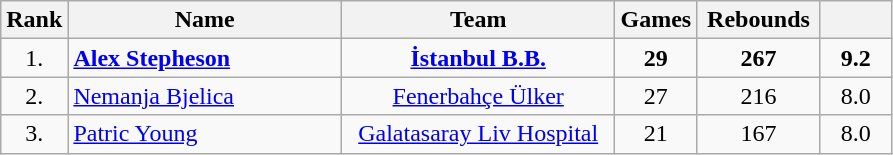<table | class="wikitable sortable" style="text-align: center;">
<tr>
<th>Rank</th>
<th width=175>Name</th>
<th width=175>Team</th>
<th>Games</th>
<th width=75>Rebounds</th>
<th width=40></th>
</tr>
<tr>
<td>1.</td>
<td align="left"> <strong><a href='#'>Alex Stepheson</a></strong></td>
<td><strong><a href='#'>İstanbul B.B.</a></strong></td>
<td><strong>29</strong></td>
<td><strong>267</strong></td>
<td><strong>9.2</strong></td>
</tr>
<tr>
<td>2.</td>
<td align="left"> <a href='#'>Nemanja Bjelica</a></td>
<td><a href='#'>Fenerbahçe Ülker</a></td>
<td>27</td>
<td>216</td>
<td>8.0</td>
</tr>
<tr>
<td>3.</td>
<td align="left"> <a href='#'>Patric Young</a></td>
<td><a href='#'>Galatasaray Liv Hospital</a></td>
<td>21</td>
<td>167</td>
<td>8.0</td>
</tr>
</table>
